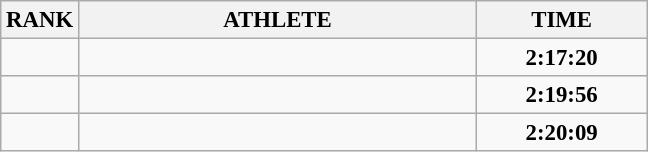<table class="wikitable" style="font-size:95%;">
<tr>
<th>RANK</th>
<th align="left" style="width: 17em">ATHLETE</th>
<th align="left" style="width: 7em">TIME</th>
</tr>
<tr>
<td align="center"></td>
<td></td>
<td align="center"><strong>2:17:20</strong></td>
</tr>
<tr>
<td align="center"></td>
<td></td>
<td align="center"><strong>2:19:56</strong></td>
</tr>
<tr>
<td align="center"></td>
<td></td>
<td align="center"><strong>2:20:09</strong></td>
</tr>
</table>
